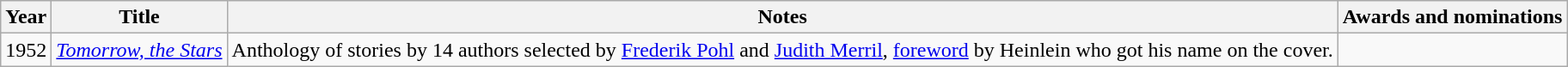<table class="wikitable">
<tr>
<th>Year</th>
<th>Title</th>
<th>Notes</th>
<th>Awards and nominations</th>
</tr>
<tr>
<td>1952</td>
<td><em><a href='#'>Tomorrow, the Stars</a></em></td>
<td>Anthology of stories by 14 authors selected by <a href='#'>Frederik Pohl</a> and <a href='#'>Judith Merril</a>, <a href='#'>foreword</a> by Heinlein who got his name on the cover.</td>
<td></td>
</tr>
</table>
